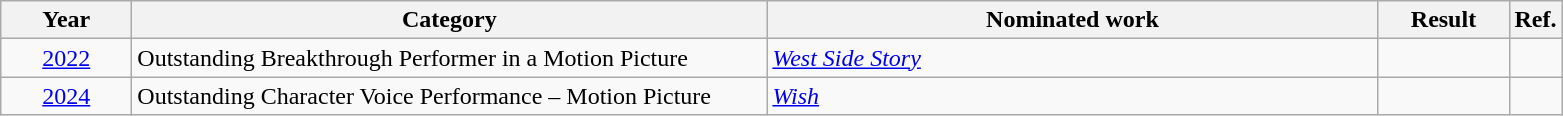<table class=wikitable>
<tr>
<th scope="col" style="width:5em;">Year</th>
<th scope="col" style="width:26em;">Category</th>
<th scope="col" style="width:25em;">Nominated work</th>
<th scope="col" style="width:5em;">Result</th>
<th>Ref.</th>
</tr>
<tr>
<td style="text-align:center;"><a href='#'>2022</a></td>
<td>Outstanding Breakthrough Performer in a Motion Picture</td>
<td><em><a href='#'>West Side Story</a></em></td>
<td></td>
<td style="text-align:center;"></td>
</tr>
<tr>
<td style="text-align:center;"><a href='#'>2024</a></td>
<td>Outstanding Character Voice Performance – Motion Picture</td>
<td><em><a href='#'>Wish</a></em></td>
<td></td>
<td style="text-align:center;"></td>
</tr>
</table>
